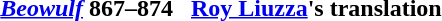<table cellpadding=5 style="margin:1em auto;">
<tr>
<th><em><a href='#'>Beowulf</a></em> 867–874</th>
<th><a href='#'>Roy Liuzza</a>'s translation</th>
</tr>
<tr>
<td></td>
<td></td>
</tr>
</table>
